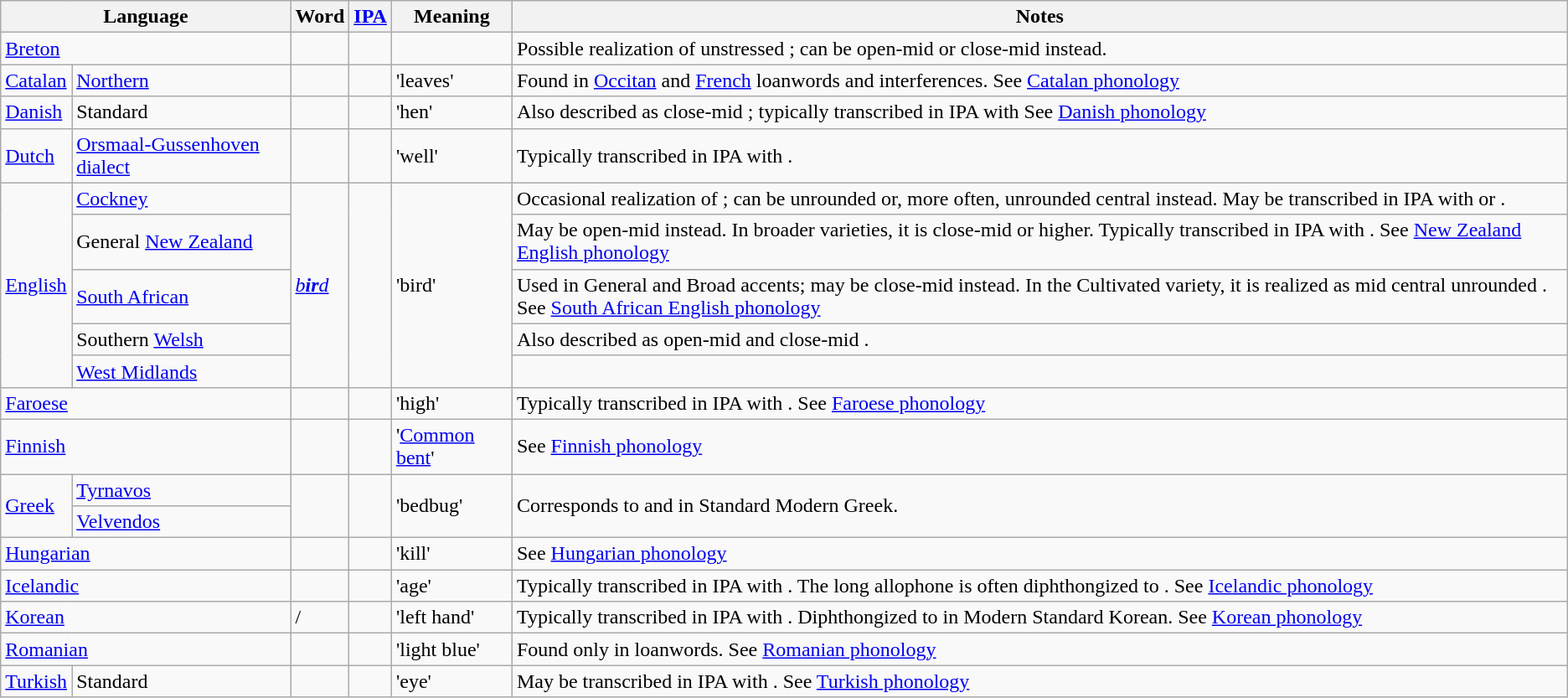<table class="wikitable" style="clear: both;">
<tr>
<th colspan="2">Language</th>
<th>Word</th>
<th><a href='#'>IPA</a></th>
<th>Meaning</th>
<th>Notes</th>
</tr>
<tr>
<td colspan="2"><a href='#'>Breton</a></td>
<td></td>
<td></td>
<td></td>
<td>Possible realization of unstressed ; can be open-mid  or close-mid  instead.</td>
</tr>
<tr>
<td><a href='#'>Catalan</a></td>
<td><a href='#'>Northern</a></td>
<td></td>
<td></td>
<td>'leaves'</td>
<td>Found in <a href='#'>Occitan</a> and <a href='#'>French</a> loanwords and interferences. See <a href='#'>Catalan phonology</a></td>
</tr>
<tr>
<td><a href='#'>Danish</a></td>
<td>Standard</td>
<td></td>
<td></td>
<td>'hen'</td>
<td>Also described as close-mid ; typically transcribed in IPA with  See <a href='#'>Danish phonology</a></td>
</tr>
<tr>
<td><a href='#'>Dutch</a></td>
<td><a href='#'>Orsmaal-Gussenhoven dialect</a></td>
<td></td>
<td></td>
<td>'well'</td>
<td>Typically transcribed in IPA with .</td>
</tr>
<tr>
<td rowspan="5"><a href='#'>English</a></td>
<td><a href='#'>Cockney</a></td>
<td rowspan="5"><em><a href='#'>b<strong>ir</strong>d</a></em></td>
<td rowspan="5"></td>
<td rowspan="5">'bird'</td>
<td>Occasional realization of ; can be unrounded  or, more often, unrounded central  instead. May be transcribed in IPA with  or .</td>
</tr>
<tr>
<td>General <a href='#'>New Zealand</a></td>
<td>May be open-mid  instead. In broader varieties, it is close-mid or higher. Typically transcribed in IPA with . See <a href='#'>New Zealand English phonology</a></td>
</tr>
<tr>
<td><a href='#'>South African</a></td>
<td>Used in General and Broad accents; may be close-mid  instead. In the Cultivated variety, it is realized as mid central unrounded . See <a href='#'>South African English phonology</a></td>
</tr>
<tr>
<td>Southern <a href='#'>Welsh</a></td>
<td>Also described as open-mid  and close-mid .</td>
</tr>
<tr>
<td><a href='#'>West Midlands</a></td>
<td></td>
</tr>
<tr>
<td colspan="2"><a href='#'>Faroese</a></td>
<td></td>
<td></td>
<td>'high'</td>
<td>Typically transcribed in IPA with . See <a href='#'>Faroese phonology</a></td>
</tr>
<tr>
<td colspan="2"><a href='#'>Finnish</a></td>
<td></td>
<td></td>
<td>'<a href='#'>Common bent</a>'</td>
<td>See <a href='#'>Finnish phonology</a></td>
</tr>
<tr>
<td rowspan="2"><a href='#'>Greek</a></td>
<td><a href='#'>Tyrnavos</a></td>
<td rowspan="2"></td>
<td rowspan="2"></td>
<td rowspan="2">'bedbug'</td>
<td rowspan="2">Corresponds to  and  in Standard Modern Greek.</td>
</tr>
<tr>
<td><a href='#'>Velvendos</a></td>
</tr>
<tr>
<td colspan="2"><a href='#'>Hungarian</a></td>
<td></td>
<td></td>
<td>'kill'</td>
<td>See <a href='#'>Hungarian phonology</a></td>
</tr>
<tr>
<td colspan="2"><a href='#'>Icelandic</a></td>
<td></td>
<td></td>
<td>'age'</td>
<td>Typically transcribed in IPA with . The long allophone is often diphthongized to . See <a href='#'>Icelandic phonology</a></td>
</tr>
<tr>
<td colspan="2"><a href='#'>Korean</a></td>
<td> / </td>
<td></td>
<td>'left hand'</td>
<td>Typically transcribed in IPA with . Diphthongized to  in Modern Standard Korean. See <a href='#'>Korean phonology</a></td>
</tr>
<tr>
<td colspan="2"><a href='#'>Romanian</a></td>
<td></td>
<td></td>
<td>'light blue'</td>
<td>Found only in loanwords. See <a href='#'>Romanian phonology</a></td>
</tr>
<tr>
<td><a href='#'>Turkish</a></td>
<td>Standard</td>
<td></td>
<td></td>
<td>'eye'</td>
<td>May be transcribed in IPA with . See <a href='#'>Turkish phonology</a></td>
</tr>
</table>
